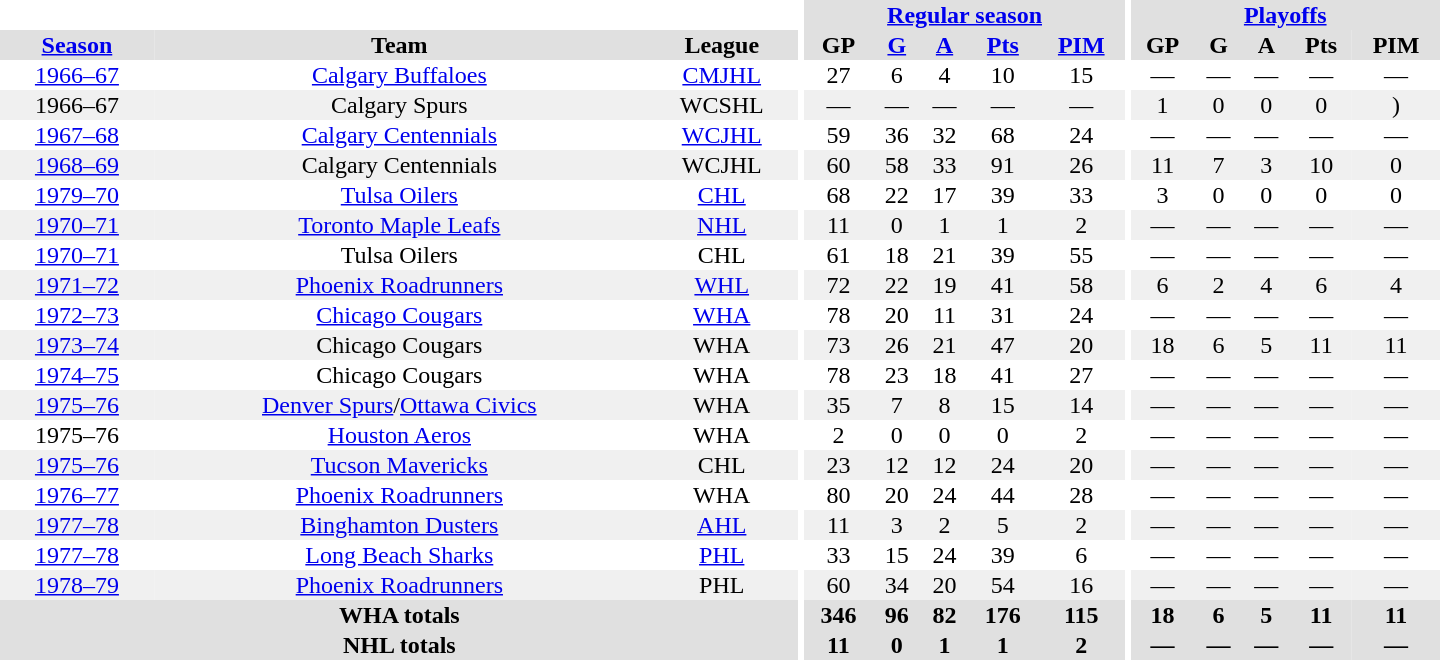<table border="0" cellpadding="1" cellspacing="0" style="text-align:center; width:60em">
<tr bgcolor="#e0e0e0">
<th colspan="3" bgcolor="#ffffff"></th>
<th rowspan="100" bgcolor="#ffffff"></th>
<th colspan="5"><a href='#'>Regular season</a></th>
<th rowspan="100" bgcolor="#ffffff"></th>
<th colspan="5"><a href='#'>Playoffs</a></th>
</tr>
<tr bgcolor="#e0e0e0">
<th><a href='#'>Season</a></th>
<th>Team</th>
<th>League</th>
<th>GP</th>
<th><a href='#'>G</a></th>
<th><a href='#'>A</a></th>
<th><a href='#'>Pts</a></th>
<th><a href='#'>PIM</a></th>
<th>GP</th>
<th>G</th>
<th>A</th>
<th>Pts</th>
<th>PIM</th>
</tr>
<tr>
<td><a href='#'>1966–67</a></td>
<td><a href='#'>Calgary Buffaloes</a></td>
<td><a href='#'>CMJHL</a></td>
<td>27</td>
<td>6</td>
<td>4</td>
<td>10</td>
<td>15</td>
<td>—</td>
<td>—</td>
<td>—</td>
<td>—</td>
<td>—</td>
</tr>
<tr bgcolor="#f0f0f0">
<td>1966–67</td>
<td>Calgary Spurs</td>
<td>WCSHL</td>
<td>—</td>
<td>—</td>
<td>—</td>
<td>—</td>
<td>—</td>
<td>1</td>
<td>0</td>
<td>0</td>
<td>0</td>
<td>)</td>
</tr>
<tr>
<td><a href='#'>1967–68</a></td>
<td><a href='#'>Calgary Centennials</a></td>
<td><a href='#'>WCJHL</a></td>
<td>59</td>
<td>36</td>
<td>32</td>
<td>68</td>
<td>24</td>
<td>—</td>
<td>—</td>
<td>—</td>
<td>—</td>
<td>—</td>
</tr>
<tr bgcolor="#f0f0f0">
<td><a href='#'>1968–69</a></td>
<td>Calgary Centennials</td>
<td>WCJHL</td>
<td>60</td>
<td>58</td>
<td>33</td>
<td>91</td>
<td>26</td>
<td>11</td>
<td>7</td>
<td>3</td>
<td>10</td>
<td>0</td>
</tr>
<tr>
<td><a href='#'>1979–70</a></td>
<td><a href='#'>Tulsa Oilers</a></td>
<td><a href='#'>CHL</a></td>
<td>68</td>
<td>22</td>
<td>17</td>
<td>39</td>
<td>33</td>
<td>3</td>
<td>0</td>
<td>0</td>
<td>0</td>
<td>0</td>
</tr>
<tr bgcolor="#f0f0f0">
<td><a href='#'>1970–71</a></td>
<td><a href='#'>Toronto Maple Leafs</a></td>
<td><a href='#'>NHL</a></td>
<td>11</td>
<td>0</td>
<td>1</td>
<td>1</td>
<td>2</td>
<td>—</td>
<td>—</td>
<td>—</td>
<td>—</td>
<td>—</td>
</tr>
<tr>
<td><a href='#'>1970–71</a></td>
<td>Tulsa Oilers</td>
<td>CHL</td>
<td>61</td>
<td>18</td>
<td>21</td>
<td>39</td>
<td>55</td>
<td>—</td>
<td>—</td>
<td>—</td>
<td>—</td>
<td>—</td>
</tr>
<tr bgcolor="#f0f0f0">
<td><a href='#'>1971–72</a></td>
<td><a href='#'>Phoenix Roadrunners</a></td>
<td><a href='#'>WHL</a></td>
<td>72</td>
<td>22</td>
<td>19</td>
<td>41</td>
<td>58</td>
<td>6</td>
<td>2</td>
<td>4</td>
<td>6</td>
<td>4</td>
</tr>
<tr>
<td><a href='#'>1972–73</a></td>
<td><a href='#'>Chicago Cougars</a></td>
<td><a href='#'>WHA</a></td>
<td>78</td>
<td>20</td>
<td>11</td>
<td>31</td>
<td>24</td>
<td>—</td>
<td>—</td>
<td>—</td>
<td>—</td>
<td>—</td>
</tr>
<tr bgcolor="#f0f0f0">
<td><a href='#'>1973–74</a></td>
<td>Chicago Cougars</td>
<td>WHA</td>
<td>73</td>
<td>26</td>
<td>21</td>
<td>47</td>
<td>20</td>
<td>18</td>
<td>6</td>
<td>5</td>
<td>11</td>
<td>11</td>
</tr>
<tr>
<td><a href='#'>1974–75</a></td>
<td>Chicago Cougars</td>
<td>WHA</td>
<td>78</td>
<td>23</td>
<td>18</td>
<td>41</td>
<td>27</td>
<td>—</td>
<td>—</td>
<td>—</td>
<td>—</td>
<td>—</td>
</tr>
<tr bgcolor="#f0f0f0">
<td><a href='#'>1975–76</a></td>
<td><a href='#'>Denver Spurs</a>/<a href='#'>Ottawa Civics</a></td>
<td>WHA</td>
<td>35</td>
<td>7</td>
<td>8</td>
<td>15</td>
<td>14</td>
<td>—</td>
<td>—</td>
<td>—</td>
<td>—</td>
<td>—</td>
</tr>
<tr>
<td>1975–76</td>
<td><a href='#'>Houston Aeros</a></td>
<td>WHA</td>
<td>2</td>
<td>0</td>
<td>0</td>
<td>0</td>
<td>2</td>
<td>—</td>
<td>—</td>
<td>—</td>
<td>—</td>
<td>—</td>
</tr>
<tr bgcolor="#f0f0f0">
<td><a href='#'>1975–76</a></td>
<td><a href='#'>Tucson Mavericks</a></td>
<td>CHL</td>
<td>23</td>
<td>12</td>
<td>12</td>
<td>24</td>
<td>20</td>
<td>—</td>
<td>—</td>
<td>—</td>
<td>—</td>
<td>—</td>
</tr>
<tr>
<td><a href='#'>1976–77</a></td>
<td><a href='#'>Phoenix Roadrunners</a></td>
<td>WHA</td>
<td>80</td>
<td>20</td>
<td>24</td>
<td>44</td>
<td>28</td>
<td>—</td>
<td>—</td>
<td>—</td>
<td>—</td>
<td>—</td>
</tr>
<tr bgcolor="#f0f0f0">
<td><a href='#'>1977–78</a></td>
<td><a href='#'>Binghamton Dusters</a></td>
<td><a href='#'>AHL</a></td>
<td>11</td>
<td>3</td>
<td>2</td>
<td>5</td>
<td>2</td>
<td>—</td>
<td>—</td>
<td>—</td>
<td>—</td>
<td>—</td>
</tr>
<tr>
<td><a href='#'>1977–78</a></td>
<td><a href='#'>Long Beach Sharks</a></td>
<td><a href='#'>PHL</a></td>
<td>33</td>
<td>15</td>
<td>24</td>
<td>39</td>
<td>6</td>
<td>—</td>
<td>—</td>
<td>—</td>
<td>—</td>
<td>—</td>
</tr>
<tr bgcolor="#f0f0f0">
<td><a href='#'>1978–79</a></td>
<td><a href='#'>Phoenix Roadrunners</a></td>
<td>PHL</td>
<td>60</td>
<td>34</td>
<td>20</td>
<td>54</td>
<td>16</td>
<td>—</td>
<td>—</td>
<td>—</td>
<td>—</td>
<td>—</td>
</tr>
<tr bgcolor="#e0e0e0">
<th colspan="3">WHA totals</th>
<th>346</th>
<th>96</th>
<th>82</th>
<th>176</th>
<th>115</th>
<th>18</th>
<th>6</th>
<th>5</th>
<th>11</th>
<th>11</th>
</tr>
<tr bgcolor="#e0e0e0">
<th colspan="3">NHL totals</th>
<th>11</th>
<th>0</th>
<th>1</th>
<th>1</th>
<th>2</th>
<th>—</th>
<th>—</th>
<th>—</th>
<th>—</th>
<th>—</th>
</tr>
</table>
